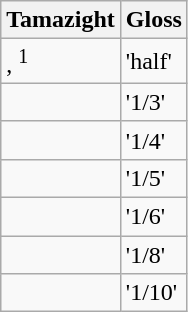<table class="wikitable">
<tr>
<th>Tamazight</th>
<th>Gloss</th>
</tr>
<tr>
<td>, <sup>1</sup></td>
<td>'half'</td>
</tr>
<tr>
<td></td>
<td>'1/3'</td>
</tr>
<tr>
<td></td>
<td>'1/4'</td>
</tr>
<tr>
<td></td>
<td>'1/5'</td>
</tr>
<tr>
<td></td>
<td>'1/6'</td>
</tr>
<tr>
<td></td>
<td>'1/8'</td>
</tr>
<tr>
<td></td>
<td>'1/10'</td>
</tr>
</table>
